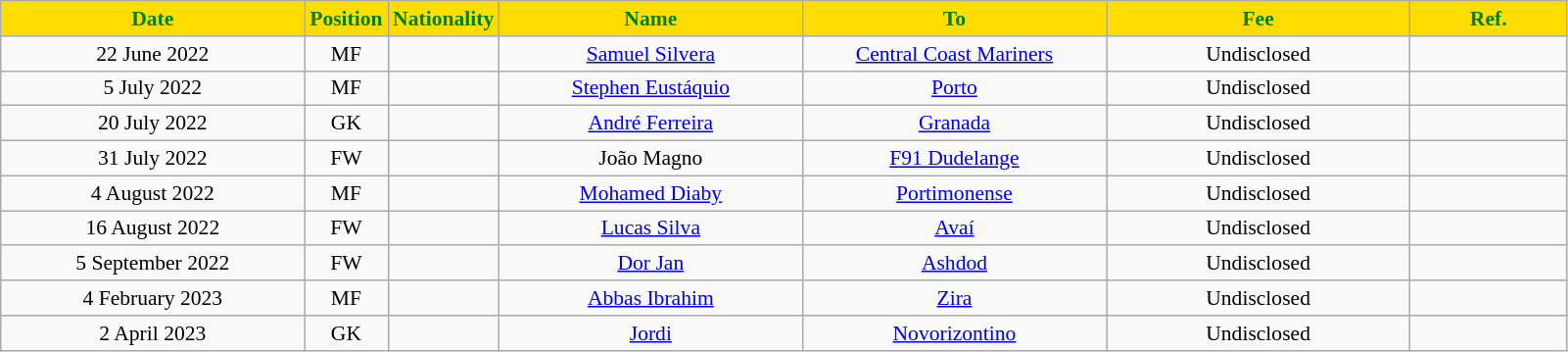<table class="wikitable"  style="text-align:center; font-size:90%; ">
<tr>
<th style="background:#FFDD00; color:green; width:200px;">Date</th>
<th style="background:#FFDD00; color:green; width:50px;">Position</th>
<th style="background:#FFDD00; color:green; width:50px;">Nationality</th>
<th style="background:#FFDD00; color:green; width:200px;">Name</th>
<th style="background:#FFDD00; color:green; width:200px;">To</th>
<th style="background:#FFDD00; color:green; width:200px;">Fee</th>
<th style="background:#FFDD00; color:green; width:100px;">Ref.</th>
</tr>
<tr>
<td>22 June 2022</td>
<td>MF</td>
<td></td>
<td><a href='#'>Samuel Silvera</a></td>
<td><a href='#'>Central Coast Mariners</a></td>
<td>Undisclosed</td>
<td></td>
</tr>
<tr>
<td>5 July 2022</td>
<td>MF</td>
<td></td>
<td><a href='#'>Stephen Eustáquio</a></td>
<td><a href='#'>Porto</a></td>
<td>Undisclosed</td>
<td></td>
</tr>
<tr>
<td>20 July 2022</td>
<td>GK</td>
<td></td>
<td><a href='#'>André Ferreira</a></td>
<td><a href='#'>Granada</a></td>
<td>Undisclosed</td>
<td></td>
</tr>
<tr>
<td>31 July 2022</td>
<td>FW</td>
<td></td>
<td>João Magno</td>
<td><a href='#'>F91 Dudelange</a></td>
<td>Undisclosed</td>
<td></td>
</tr>
<tr>
<td>4 August 2022</td>
<td>MF</td>
<td></td>
<td><a href='#'>Mohamed Diaby</a></td>
<td><a href='#'>Portimonense</a></td>
<td>Undisclosed</td>
<td></td>
</tr>
<tr>
<td>16 August 2022</td>
<td>FW</td>
<td></td>
<td><a href='#'>Lucas Silva</a></td>
<td><a href='#'>Avaí</a></td>
<td>Undisclosed</td>
<td></td>
</tr>
<tr>
<td>5 September 2022</td>
<td>FW</td>
<td></td>
<td><a href='#'>Dor Jan</a></td>
<td><a href='#'>Ashdod</a></td>
<td>Undisclosed</td>
<td></td>
</tr>
<tr>
<td>4 February 2023</td>
<td>MF</td>
<td></td>
<td><a href='#'>Abbas Ibrahim</a></td>
<td><a href='#'>Zira</a></td>
<td>Undisclosed</td>
<td></td>
</tr>
<tr>
<td>2 April 2023</td>
<td>GK</td>
<td></td>
<td><a href='#'>Jordi</a></td>
<td><a href='#'>Novorizontino</a></td>
<td>Undisclosed</td>
<td></td>
</tr>
</table>
